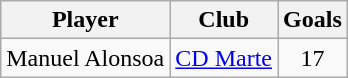<table class="wikitable" style="text-align: center;">
<tr>
<th>Player</th>
<th>Club</th>
<th>Goals</th>
</tr>
<tr>
<td> Manuel Alonsoa</td>
<td><a href='#'>CD Marte</a></td>
<td>17</td>
</tr>
</table>
